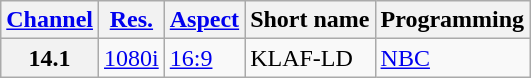<table class="wikitable">
<tr>
<th><a href='#'>Channel</a></th>
<th><a href='#'>Res.</a></th>
<th><a href='#'>Aspect</a></th>
<th>Short name</th>
<th>Programming</th>
</tr>
<tr>
<th scope = "row">14.1</th>
<td><a href='#'>1080i</a></td>
<td><a href='#'>16:9</a></td>
<td>KLAF-LD</td>
<td><a href='#'>NBC</a></td>
</tr>
</table>
